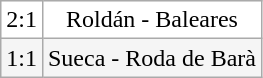<table class="wikitable">
<tr align=center bgcolor=white>
<td>2:1</td>
<td>Roldán - Baleares</td>
</tr>
<tr align=center bgcolor=#F5F5F5>
<td>1:1</td>
<td>Sueca - Roda de Barà</td>
</tr>
</table>
